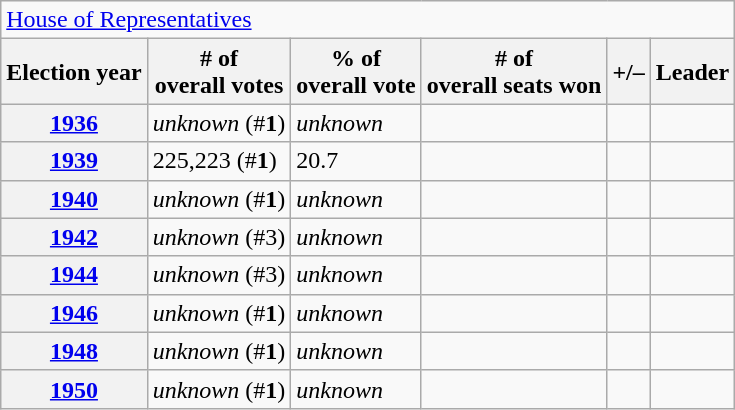<table class=wikitable>
<tr>
<td colspan=6><a href='#'>House of Representatives</a></td>
</tr>
<tr>
<th>Election year</th>
<th># of<br>overall votes</th>
<th>% of<br>overall vote</th>
<th># of<br>overall seats won</th>
<th>+/–</th>
<th>Leader</th>
</tr>
<tr>
<th><a href='#'>1936</a></th>
<td><em>unknown</em> (#<strong>1</strong>)</td>
<td><em>unknown</em></td>
<td></td>
<td></td>
<td></td>
</tr>
<tr>
<th><a href='#'>1939</a></th>
<td>225,223 (#<strong>1</strong>)</td>
<td>20.7</td>
<td></td>
<td></td>
<td></td>
</tr>
<tr>
<th><a href='#'>1940</a></th>
<td><em>unknown</em> (#<strong>1</strong>)</td>
<td><em>unknown</em></td>
<td></td>
<td></td>
<td></td>
</tr>
<tr>
<th><a href='#'>1942</a></th>
<td><em>unknown</em> (#3)</td>
<td><em>unknown</em></td>
<td></td>
<td></td>
<td></td>
</tr>
<tr>
<th><a href='#'>1944</a></th>
<td><em>unknown</em> (#3)</td>
<td><em>unknown</em></td>
<td></td>
<td></td>
<td></td>
</tr>
<tr>
<th><a href='#'>1946</a></th>
<td><em>unknown</em> (#<strong>1</strong>)</td>
<td><em>unknown</em></td>
<td></td>
<td></td>
<td></td>
</tr>
<tr>
<th><a href='#'>1948</a></th>
<td><em>unknown</em> (#<strong>1</strong>)</td>
<td><em>unknown</em></td>
<td></td>
<td></td>
<td></td>
</tr>
<tr>
<th><a href='#'>1950</a></th>
<td><em>unknown</em> (#<strong>1</strong>)</td>
<td><em>unknown</em></td>
<td></td>
<td></td>
<td></td>
</tr>
</table>
